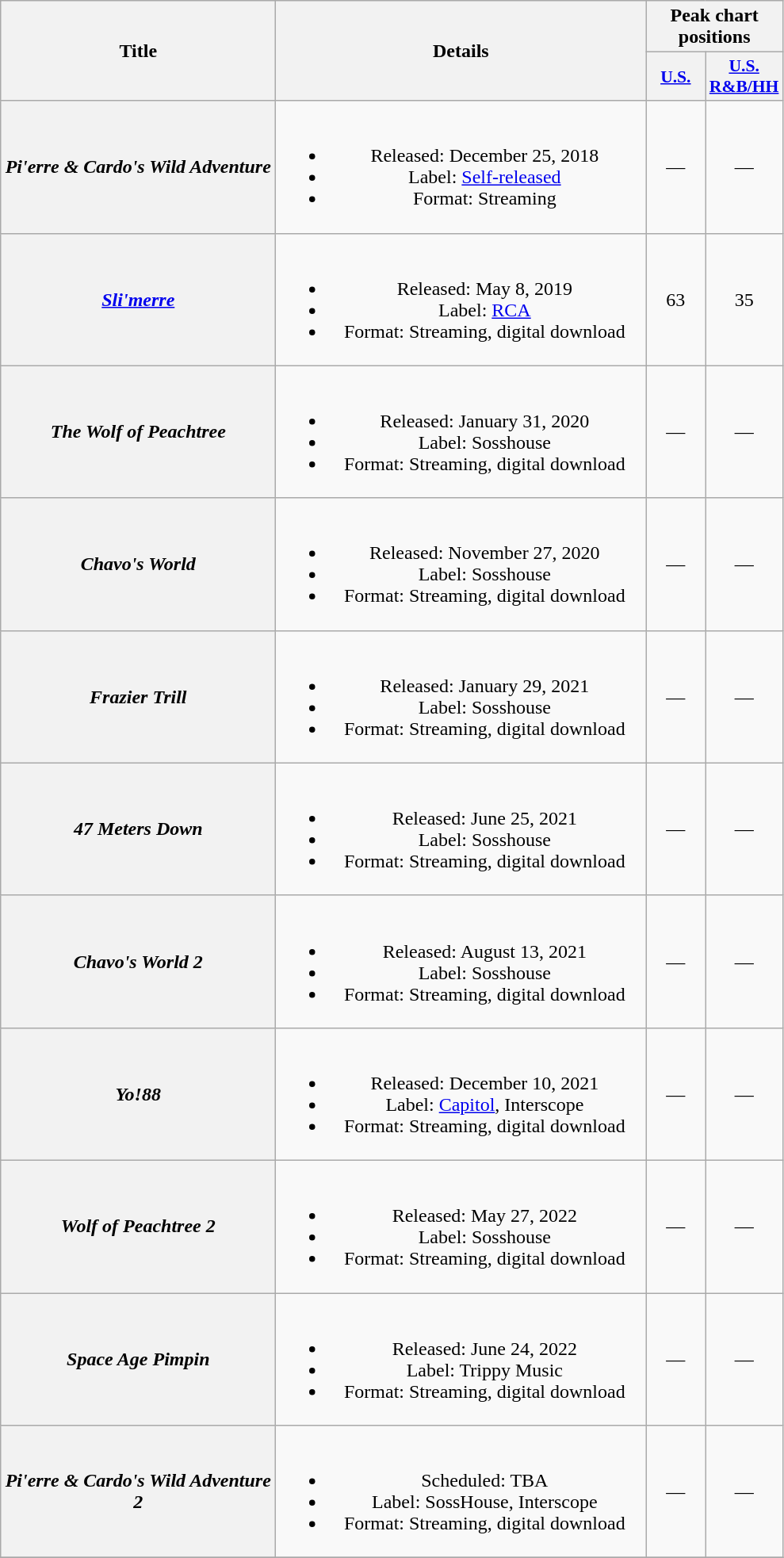<table class="wikitable plainrowheaders" style="text-align:center;">
<tr>
<th scope="col" rowspan="2" style="width:14em;">Title</th>
<th scope="col" rowspan="2" style="width:19em;">Details</th>
<th scope="col" colspan="2">Peak chart positions</th>
</tr>
<tr>
<th scope="col" style="width:3em;font-size:90%;"><a href='#'>U.S.</a><br></th>
<th scope="col" style="width:3em;font-size:90%;"><a href='#'>U.S.<br>R&B/HH</a><br></th>
</tr>
<tr>
<th scope="row"><em>Pi'erre & Cardo's Wild Adventure</em><br></th>
<td><br><ul><li>Released: December 25, 2018</li><li>Label: <a href='#'>Self-released</a></li><li>Format: Streaming</li></ul></td>
<td>—</td>
<td>—</td>
</tr>
<tr>
<th scope="row"><em><a href='#'>Sli'merre</a></em><br></th>
<td><br><ul><li>Released: May 8, 2019</li><li>Label: <a href='#'>RCA</a></li><li>Format: Streaming, digital download</li></ul></td>
<td>63</td>
<td>35</td>
</tr>
<tr>
<th scope="row"><em>The Wolf of Peachtree</em><br></th>
<td><br><ul><li>Released: January 31, 2020</li><li>Label: Sosshouse</li><li>Format: Streaming, digital download</li></ul></td>
<td>—</td>
<td>—</td>
</tr>
<tr>
<th scope="row"><em>Chavo's World</em><br></th>
<td><br><ul><li>Released: November 27, 2020</li><li>Label: Sosshouse</li><li>Format: Streaming, digital download</li></ul></td>
<td>—</td>
<td>—</td>
</tr>
<tr>
<th scope="row"><em>Frazier Trill</em><br></th>
<td><br><ul><li>Released: January 29, 2021</li><li>Label: Sosshouse</li><li>Format: Streaming, digital download</li></ul></td>
<td>—</td>
<td>—</td>
</tr>
<tr>
<th scope="row"><em>47 Meters Down</em><br></th>
<td><br><ul><li>Released: June 25, 2021</li><li>Label: Sosshouse</li><li>Format: Streaming, digital download</li></ul></td>
<td>—</td>
<td>—</td>
</tr>
<tr>
<th scope="row"><em>Chavo's World 2</em><br></th>
<td><br><ul><li>Released: August 13, 2021</li><li>Label: Sosshouse</li><li>Format: Streaming, digital download</li></ul></td>
<td>—</td>
<td>—</td>
</tr>
<tr>
<th scope="row"><em>Yo!88</em><br></th>
<td><br><ul><li>Released: December 10, 2021</li><li>Label: <a href='#'>Capitol</a>, Interscope</li><li>Format: Streaming, digital download</li></ul></td>
<td>—</td>
<td>—</td>
</tr>
<tr>
<th scope="row"><em>Wolf of Peachtree 2</em><br></th>
<td><br><ul><li>Released: May 27, 2022</li><li>Label: Sosshouse</li><li>Format: Streaming, digital download</li></ul></td>
<td>—</td>
<td>—</td>
</tr>
<tr>
<th scope="row"><em>Space Age Pimpin</em><br></th>
<td><br><ul><li>Released: June 24, 2022</li><li>Label: Trippy Music</li><li>Format: Streaming, digital download</li></ul></td>
<td>—</td>
<td>—</td>
</tr>
<tr>
<th scope="row"><em>Pi'erre & Cardo's Wild Adventure 2</em><br></th>
<td><br><ul><li>Scheduled: TBA</li><li>Label: SossHouse, Interscope</li><li>Format: Streaming, digital download</li></ul></td>
<td>—</td>
<td>—</td>
</tr>
<tr>
</tr>
</table>
